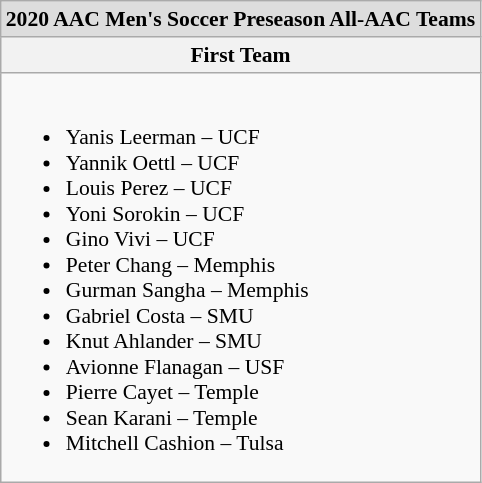<table class="wikitable" style="white-space:nowrap; font-size:90%;">
<tr>
<td style="text-align:center; background:#ddd;"><strong>2020 AAC Men's Soccer Preseason All-AAC Teams</strong></td>
</tr>
<tr>
<th>First Team</th>
</tr>
<tr>
<td><br><ul><li>Yanis Leerman – UCF</li><li>Yannik Oettl – UCF</li><li>Louis Perez – UCF</li><li>Yoni Sorokin – UCF</li><li>Gino Vivi – UCF</li><li>Peter Chang – Memphis</li><li>Gurman Sangha – Memphis</li><li>Gabriel Costa – SMU</li><li>Knut Ahlander – SMU</li><li>Avionne Flanagan – USF</li><li>Pierre Cayet – Temple</li><li>Sean Karani – Temple</li><li>Mitchell Cashion – Tulsa</li></ul></td>
</tr>
</table>
